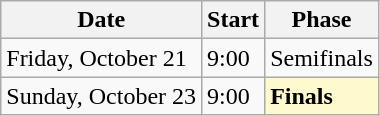<table class=wikitable>
<tr>
<th>Date</th>
<th>Start</th>
<th>Phase</th>
</tr>
<tr>
<td>Friday, October 21</td>
<td>9:00</td>
<td>Semifinals</td>
</tr>
<tr>
<td>Sunday, October 23</td>
<td>9:00</td>
<td style=background:lemonchiffon><strong>Finals</strong></td>
</tr>
</table>
